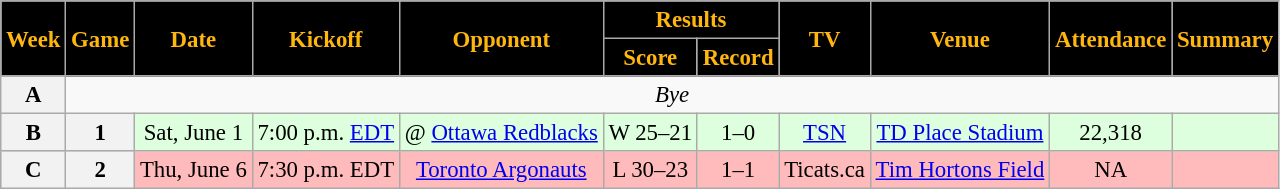<table class="wikitable" style="font-size: 95%;">
<tr>
<th style="background:black;color:#FFB60F;" rowspan=2>Week</th>
<th style="background:black;color:#FFB60F;" rowspan=2>Game</th>
<th style="background:black;color:#FFB60F;" rowspan=2>Date</th>
<th style="background:black;color:#FFB60F;" rowspan=2>Kickoff</th>
<th style="background:black;color:#FFB60F;" rowspan=2>Opponent</th>
<th style="background:black;color:#FFB60F;" colspan=2>Results</th>
<th style="background:black;color:#FFB60F;" rowspan=2>TV</th>
<th style="background:black;color:#FFB60F;" rowspan=2>Venue</th>
<th style="background:black;color:#FFB60F;" rowspan=2>Attendance</th>
<th style="background:black;color:#FFB60F;" rowspan=2>Summary</th>
</tr>
<tr>
<th style="background:black;color:#FFB60F;">Score</th>
<th style="background:black;color:#FFB60F;">Record</th>
</tr>
<tr style= bgcolor="ffffff">
<th align="center"><strong>A</strong></th>
<td colspan=10 align="center" valign="middle"><em>Bye</em></td>
</tr>
<tr align="center" bgcolor="ddffdd">
<th align="center"><strong>B</strong></th>
<th align="center"><strong>1</strong></th>
<td align="center">Sat, June 1</td>
<td align="center">7:00 p.m. <a href='#'>EDT</a></td>
<td align="center">@ <a href='#'>Ottawa Redblacks</a></td>
<td align="center">W 25–21</td>
<td align="center">1–0</td>
<td align="center"><a href='#'>TSN</a></td>
<td align="center"><a href='#'>TD Place Stadium</a></td>
<td align="center">22,318</td>
<td align="center"></td>
</tr>
<tr align="center" bgcolor="ffbbbb">
<th align="center"><strong>C</strong></th>
<th align="center"><strong>2</strong></th>
<td align="center">Thu, June 6</td>
<td align="center">7:30 p.m. EDT</td>
<td align="center"><a href='#'>Toronto Argonauts</a></td>
<td align="center">L 30–23</td>
<td align="center">1–1</td>
<td align="center">Ticats.ca</td>
<td align="center"><a href='#'>Tim Hortons Field</a></td>
<td align="center">NA</td>
<td align="center"></td>
</tr>
</table>
